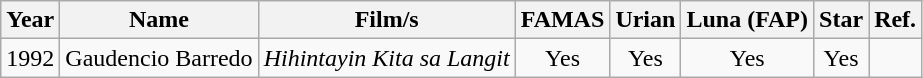<table class="wikitable" style="text-align:center">
<tr>
<th>Year </th>
<th>Name</th>
<th>Film/s</th>
<th>FAMAS</th>
<th>Urian</th>
<th>Luna (FAP)</th>
<th>Star</th>
<th>Ref.</th>
</tr>
<tr>
<td>1992</td>
<td>Gaudencio Barredo</td>
<td><em>Hihintayin Kita sa Langit</em></td>
<td>Yes</td>
<td>Yes</td>
<td>Yes</td>
<td>Yes</td>
<td></td>
</tr>
</table>
